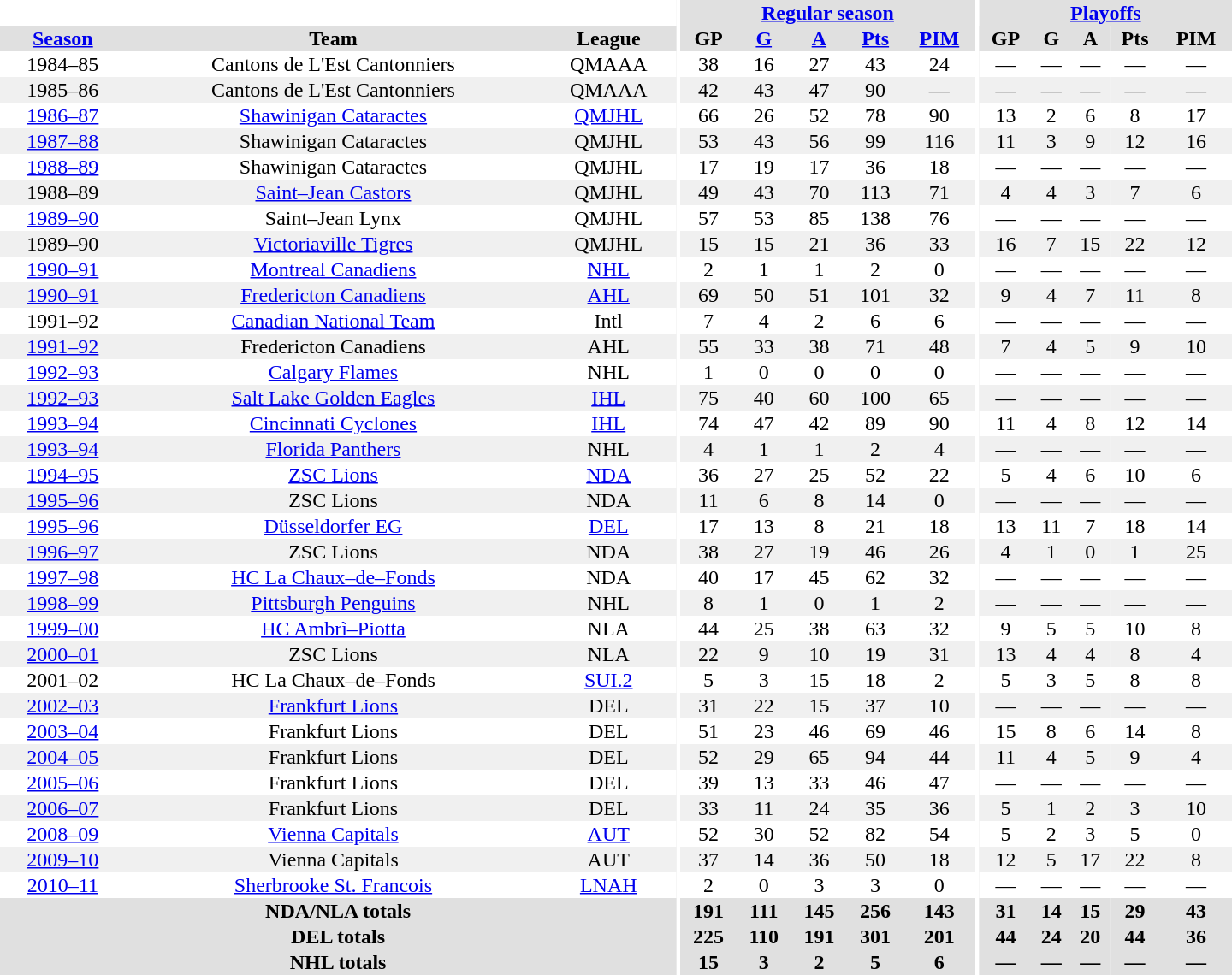<table border="0" cellpadding="1" cellspacing="0" style="text-align:center; width:60em">
<tr bgcolor="#e0e0e0">
<th colspan="3" bgcolor="#ffffff"></th>
<th rowspan="100" bgcolor="#ffffff"></th>
<th colspan="5"><a href='#'>Regular season</a></th>
<th rowspan="100" bgcolor="#ffffff"></th>
<th colspan="5"><a href='#'>Playoffs</a></th>
</tr>
<tr bgcolor="#e0e0e0">
<th><a href='#'>Season</a></th>
<th>Team</th>
<th>League</th>
<th>GP</th>
<th><a href='#'>G</a></th>
<th><a href='#'>A</a></th>
<th><a href='#'>Pts</a></th>
<th><a href='#'>PIM</a></th>
<th>GP</th>
<th>G</th>
<th>A</th>
<th>Pts</th>
<th>PIM</th>
</tr>
<tr>
<td>1984–85</td>
<td>Cantons de L'Est Cantonniers</td>
<td>QMAAA</td>
<td>38</td>
<td>16</td>
<td>27</td>
<td>43</td>
<td>24</td>
<td>—</td>
<td>—</td>
<td>—</td>
<td>—</td>
<td>—</td>
</tr>
<tr bgcolor="#f0f0f0">
<td>1985–86</td>
<td>Cantons de L'Est Cantonniers</td>
<td>QMAAA</td>
<td>42</td>
<td>43</td>
<td>47</td>
<td>90</td>
<td>—</td>
<td>—</td>
<td>—</td>
<td>—</td>
<td>—</td>
<td>—</td>
</tr>
<tr>
<td><a href='#'>1986–87</a></td>
<td><a href='#'>Shawinigan Cataractes</a></td>
<td><a href='#'>QMJHL</a></td>
<td>66</td>
<td>26</td>
<td>52</td>
<td>78</td>
<td>90</td>
<td>13</td>
<td>2</td>
<td>6</td>
<td>8</td>
<td>17</td>
</tr>
<tr bgcolor="#f0f0f0">
<td><a href='#'>1987–88</a></td>
<td>Shawinigan Cataractes</td>
<td>QMJHL</td>
<td>53</td>
<td>43</td>
<td>56</td>
<td>99</td>
<td>116</td>
<td>11</td>
<td>3</td>
<td>9</td>
<td>12</td>
<td>16</td>
</tr>
<tr>
<td><a href='#'>1988–89</a></td>
<td>Shawinigan Cataractes</td>
<td>QMJHL</td>
<td>17</td>
<td>19</td>
<td>17</td>
<td>36</td>
<td>18</td>
<td>—</td>
<td>—</td>
<td>—</td>
<td>—</td>
<td>—</td>
</tr>
<tr bgcolor="#f0f0f0">
<td>1988–89</td>
<td><a href='#'>Saint–Jean Castors</a></td>
<td>QMJHL</td>
<td>49</td>
<td>43</td>
<td>70</td>
<td>113</td>
<td>71</td>
<td>4</td>
<td>4</td>
<td>3</td>
<td>7</td>
<td>6</td>
</tr>
<tr>
<td><a href='#'>1989–90</a></td>
<td>Saint–Jean Lynx</td>
<td>QMJHL</td>
<td>57</td>
<td>53</td>
<td>85</td>
<td>138</td>
<td>76</td>
<td>—</td>
<td>—</td>
<td>—</td>
<td>—</td>
<td>—</td>
</tr>
<tr bgcolor="#f0f0f0">
<td>1989–90</td>
<td><a href='#'>Victoriaville Tigres</a></td>
<td>QMJHL</td>
<td>15</td>
<td>15</td>
<td>21</td>
<td>36</td>
<td>33</td>
<td>16</td>
<td>7</td>
<td>15</td>
<td>22</td>
<td>12</td>
</tr>
<tr>
<td><a href='#'>1990–91</a></td>
<td><a href='#'>Montreal Canadiens</a></td>
<td><a href='#'>NHL</a></td>
<td>2</td>
<td>1</td>
<td>1</td>
<td>2</td>
<td>0</td>
<td>—</td>
<td>—</td>
<td>—</td>
<td>—</td>
<td>—</td>
</tr>
<tr bgcolor="#f0f0f0">
<td><a href='#'>1990–91</a></td>
<td><a href='#'>Fredericton Canadiens</a></td>
<td><a href='#'>AHL</a></td>
<td>69</td>
<td>50</td>
<td>51</td>
<td>101</td>
<td>32</td>
<td>9</td>
<td>4</td>
<td>7</td>
<td>11</td>
<td>8</td>
</tr>
<tr>
<td>1991–92</td>
<td><a href='#'>Canadian National Team</a></td>
<td>Intl</td>
<td>7</td>
<td>4</td>
<td>2</td>
<td>6</td>
<td>6</td>
<td>—</td>
<td>—</td>
<td>—</td>
<td>—</td>
<td>—</td>
</tr>
<tr bgcolor="#f0f0f0">
<td><a href='#'>1991–92</a></td>
<td>Fredericton Canadiens</td>
<td>AHL</td>
<td>55</td>
<td>33</td>
<td>38</td>
<td>71</td>
<td>48</td>
<td>7</td>
<td>4</td>
<td>5</td>
<td>9</td>
<td>10</td>
</tr>
<tr>
<td><a href='#'>1992–93</a></td>
<td><a href='#'>Calgary Flames</a></td>
<td>NHL</td>
<td>1</td>
<td>0</td>
<td>0</td>
<td>0</td>
<td>0</td>
<td>—</td>
<td>—</td>
<td>—</td>
<td>—</td>
<td>—</td>
</tr>
<tr bgcolor="#f0f0f0">
<td><a href='#'>1992–93</a></td>
<td><a href='#'>Salt Lake Golden Eagles</a></td>
<td><a href='#'>IHL</a></td>
<td>75</td>
<td>40</td>
<td>60</td>
<td>100</td>
<td>65</td>
<td>—</td>
<td>—</td>
<td>—</td>
<td>—</td>
<td>—</td>
</tr>
<tr>
<td><a href='#'>1993–94</a></td>
<td><a href='#'>Cincinnati Cyclones</a></td>
<td><a href='#'>IHL</a></td>
<td>74</td>
<td>47</td>
<td>42</td>
<td>89</td>
<td>90</td>
<td>11</td>
<td>4</td>
<td>8</td>
<td>12</td>
<td>14</td>
</tr>
<tr bgcolor="#f0f0f0">
<td><a href='#'>1993–94</a></td>
<td><a href='#'>Florida Panthers</a></td>
<td>NHL</td>
<td>4</td>
<td>1</td>
<td>1</td>
<td>2</td>
<td>4</td>
<td>—</td>
<td>—</td>
<td>—</td>
<td>—</td>
<td>—</td>
</tr>
<tr>
<td><a href='#'>1994–95</a></td>
<td><a href='#'>ZSC Lions</a></td>
<td><a href='#'>NDA</a></td>
<td>36</td>
<td>27</td>
<td>25</td>
<td>52</td>
<td>22</td>
<td>5</td>
<td>4</td>
<td>6</td>
<td>10</td>
<td>6</td>
</tr>
<tr bgcolor="#f0f0f0">
<td><a href='#'>1995–96</a></td>
<td>ZSC Lions</td>
<td>NDA</td>
<td>11</td>
<td>6</td>
<td>8</td>
<td>14</td>
<td>0</td>
<td>—</td>
<td>—</td>
<td>—</td>
<td>—</td>
<td>—</td>
</tr>
<tr>
<td><a href='#'>1995–96</a></td>
<td><a href='#'>Düsseldorfer EG</a></td>
<td><a href='#'>DEL</a></td>
<td>17</td>
<td>13</td>
<td>8</td>
<td>21</td>
<td>18</td>
<td>13</td>
<td>11</td>
<td>7</td>
<td>18</td>
<td>14</td>
</tr>
<tr bgcolor="#f0f0f0">
<td><a href='#'>1996–97</a></td>
<td>ZSC Lions</td>
<td>NDA</td>
<td>38</td>
<td>27</td>
<td>19</td>
<td>46</td>
<td>26</td>
<td>4</td>
<td>1</td>
<td>0</td>
<td>1</td>
<td>25</td>
</tr>
<tr>
<td><a href='#'>1997–98</a></td>
<td><a href='#'>HC La Chaux–de–Fonds</a></td>
<td>NDA</td>
<td>40</td>
<td>17</td>
<td>45</td>
<td>62</td>
<td>32</td>
<td>—</td>
<td>—</td>
<td>—</td>
<td>—</td>
<td>—</td>
</tr>
<tr bgcolor="#f0f0f0">
<td><a href='#'>1998–99</a></td>
<td><a href='#'>Pittsburgh Penguins</a></td>
<td>NHL</td>
<td>8</td>
<td>1</td>
<td>0</td>
<td>1</td>
<td>2</td>
<td>—</td>
<td>—</td>
<td>—</td>
<td>—</td>
<td>—</td>
</tr>
<tr>
<td><a href='#'>1999–00</a></td>
<td><a href='#'>HC Ambrì–Piotta</a></td>
<td>NLA</td>
<td>44</td>
<td>25</td>
<td>38</td>
<td>63</td>
<td>32</td>
<td>9</td>
<td>5</td>
<td>5</td>
<td>10</td>
<td>8</td>
</tr>
<tr bgcolor="#f0f0f0">
<td><a href='#'>2000–01</a></td>
<td>ZSC Lions</td>
<td>NLA</td>
<td>22</td>
<td>9</td>
<td>10</td>
<td>19</td>
<td>31</td>
<td>13</td>
<td>4</td>
<td>4</td>
<td>8</td>
<td>4</td>
</tr>
<tr>
<td>2001–02</td>
<td>HC La Chaux–de–Fonds</td>
<td><a href='#'>SUI.2</a></td>
<td>5</td>
<td>3</td>
<td>15</td>
<td>18</td>
<td>2</td>
<td>5</td>
<td>3</td>
<td>5</td>
<td>8</td>
<td>8</td>
</tr>
<tr bgcolor="#f0f0f0">
<td><a href='#'>2002–03</a></td>
<td><a href='#'>Frankfurt Lions</a></td>
<td>DEL</td>
<td>31</td>
<td>22</td>
<td>15</td>
<td>37</td>
<td>10</td>
<td>—</td>
<td>—</td>
<td>—</td>
<td>—</td>
<td>—</td>
</tr>
<tr>
<td><a href='#'>2003–04</a></td>
<td>Frankfurt Lions</td>
<td>DEL</td>
<td>51</td>
<td>23</td>
<td>46</td>
<td>69</td>
<td>46</td>
<td>15</td>
<td>8</td>
<td>6</td>
<td>14</td>
<td>8</td>
</tr>
<tr bgcolor="#f0f0f0">
<td><a href='#'>2004–05</a></td>
<td>Frankfurt Lions</td>
<td>DEL</td>
<td>52</td>
<td>29</td>
<td>65</td>
<td>94</td>
<td>44</td>
<td>11</td>
<td>4</td>
<td>5</td>
<td>9</td>
<td>4</td>
</tr>
<tr>
<td><a href='#'>2005–06</a></td>
<td>Frankfurt Lions</td>
<td>DEL</td>
<td>39</td>
<td>13</td>
<td>33</td>
<td>46</td>
<td>47</td>
<td>—</td>
<td>—</td>
<td>—</td>
<td>—</td>
<td>—</td>
</tr>
<tr bgcolor="#f0f0f0">
<td><a href='#'>2006–07</a></td>
<td>Frankfurt Lions</td>
<td>DEL</td>
<td>33</td>
<td>11</td>
<td>24</td>
<td>35</td>
<td>36</td>
<td>5</td>
<td>1</td>
<td>2</td>
<td>3</td>
<td>10</td>
</tr>
<tr>
<td><a href='#'>2008–09</a></td>
<td><a href='#'>Vienna Capitals</a></td>
<td><a href='#'>AUT</a></td>
<td>52</td>
<td>30</td>
<td>52</td>
<td>82</td>
<td>54</td>
<td>5</td>
<td>2</td>
<td>3</td>
<td>5</td>
<td>0</td>
</tr>
<tr bgcolor="#f0f0f0">
<td><a href='#'>2009–10</a></td>
<td>Vienna Capitals</td>
<td>AUT</td>
<td>37</td>
<td>14</td>
<td>36</td>
<td>50</td>
<td>18</td>
<td>12</td>
<td>5</td>
<td>17</td>
<td>22</td>
<td>8</td>
</tr>
<tr>
<td><a href='#'>2010–11</a></td>
<td><a href='#'>Sherbrooke St. Francois</a></td>
<td><a href='#'>LNAH</a></td>
<td>2</td>
<td>0</td>
<td>3</td>
<td>3</td>
<td>0</td>
<td>—</td>
<td>—</td>
<td>—</td>
<td>—</td>
<td>—</td>
</tr>
<tr bgcolor="#e0e0e0">
<th colspan="3">NDA/NLA totals</th>
<th>191</th>
<th>111</th>
<th>145</th>
<th>256</th>
<th>143</th>
<th>31</th>
<th>14</th>
<th>15</th>
<th>29</th>
<th>43</th>
</tr>
<tr bgcolor="#e0e0e0">
<th colspan="3">DEL totals</th>
<th>225</th>
<th>110</th>
<th>191</th>
<th>301</th>
<th>201</th>
<th>44</th>
<th>24</th>
<th>20</th>
<th>44</th>
<th>36</th>
</tr>
<tr bgcolor="#e0e0e0">
<th colspan="3">NHL totals</th>
<th>15</th>
<th>3</th>
<th>2</th>
<th>5</th>
<th>6</th>
<th>—</th>
<th>—</th>
<th>—</th>
<th>—</th>
<th>—</th>
</tr>
</table>
